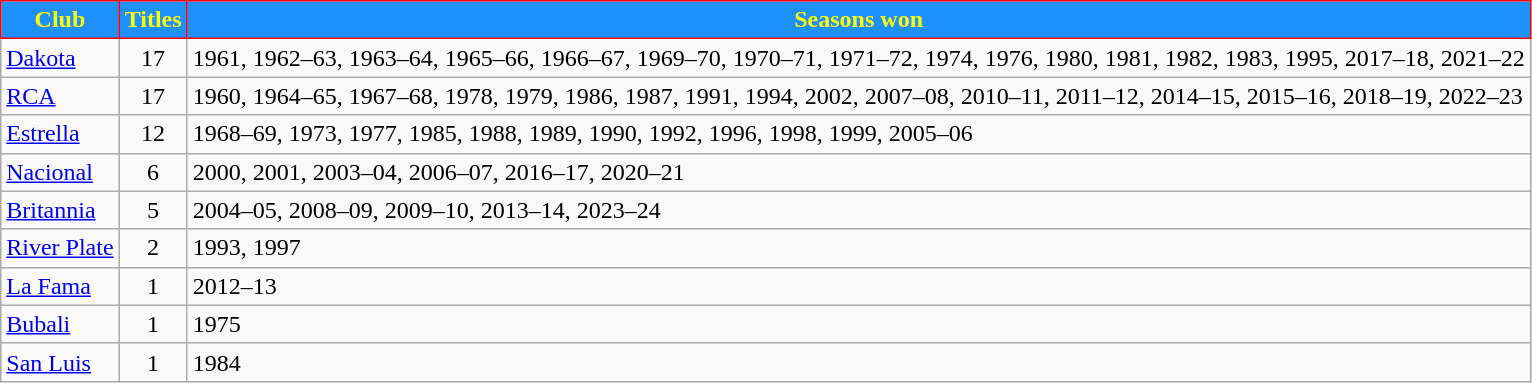<table class="wikitable sortable plainrowheaders">
<tr>
<th scope=col style="background:dodgerblue; color:yellow; border:1px solid red;">Club</th>
<th scope=col style="background:dodgerblue; color:yellow; border:1px solid red;">Titles</th>
<th scope=col style="background:dodgerblue; color:yellow; border:1px solid red;">Seasons won</th>
</tr>
<tr>
<td><a href='#'>Dakota</a></td>
<td align=center>17</td>
<td>1961, 1962–63, 1963–64, 1965–66, 1966–67, 1969–70, 1970–71, 1971–72, 1974, 1976, 1980, 1981, 1982, 1983, 1995, 2017–18, 2021–22</td>
</tr>
<tr>
<td><a href='#'>RCA</a></td>
<td align=center>17</td>
<td>1960, 1964–65, 1967–68, 1978, 1979, 1986, 1987, 1991, 1994, 2002, 2007–08, 2010–11, 2011–12, 2014–15, 2015–16, 2018–19, 2022–23</td>
</tr>
<tr>
<td><a href='#'>Estrella</a></td>
<td align=center>12</td>
<td>1968–69, 1973, 1977, 1985, 1988, 1989, 1990, 1992, 1996, 1998, 1999, 2005–06</td>
</tr>
<tr>
<td><a href='#'>Nacional</a></td>
<td align=center>6</td>
<td>2000, 2001, 2003–04, 2006–07, 2016–17, 2020–21</td>
</tr>
<tr>
<td><a href='#'>Britannia</a></td>
<td align=center>5</td>
<td>2004–05, 2008–09, 2009–10, 2013–14, 2023–24</td>
</tr>
<tr>
<td><a href='#'>River Plate</a></td>
<td align=center>2</td>
<td>1993, 1997</td>
</tr>
<tr>
<td><a href='#'>La Fama</a></td>
<td align=center>1</td>
<td>2012–13</td>
</tr>
<tr>
<td><a href='#'>Bubali</a></td>
<td align=center>1</td>
<td>1975</td>
</tr>
<tr>
<td><a href='#'>San Luis</a></td>
<td align=center>1</td>
<td>1984</td>
</tr>
</table>
